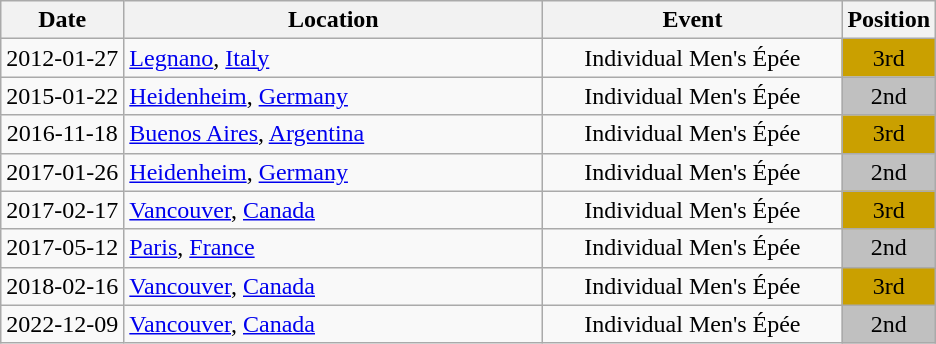<table class="wikitable" style="text-align:center;">
<tr>
<th>Date</th>
<th style="width:17em">Location</th>
<th style="width:12em">Event</th>
<th>Position</th>
</tr>
<tr>
<td>2012-01-27</td>
<td rowspan="1" align="left"> <a href='#'>Legnano</a>, <a href='#'>Italy</a></td>
<td>Individual Men's Épée</td>
<td bgcolor="caramel">3rd</td>
</tr>
<tr>
<td>2015-01-22</td>
<td rowspan="1" align="left"> <a href='#'>Heidenheim</a>, <a href='#'>Germany</a></td>
<td>Individual Men's Épée</td>
<td bgcolor="silver">2nd</td>
</tr>
<tr>
<td>2016-11-18</td>
<td rowspan="1" align="left"> <a href='#'>Buenos Aires</a>, <a href='#'>Argentina</a></td>
<td>Individual Men's Épée</td>
<td bgcolor="caramel">3rd</td>
</tr>
<tr>
<td>2017-01-26</td>
<td rowspan="1" align="left"> <a href='#'>Heidenheim</a>, <a href='#'>Germany</a></td>
<td>Individual Men's Épée</td>
<td bgcolor="silver">2nd</td>
</tr>
<tr>
<td rowspan="1">2017-02-17</td>
<td rowspan="1" align="left"> <a href='#'>Vancouver</a>, <a href='#'>Canada</a></td>
<td>Individual Men's Épée</td>
<td bgcolor="caramel">3rd</td>
</tr>
<tr>
<td>2017-05-12</td>
<td rowspan="1" align="left"> <a href='#'>Paris</a>, <a href='#'>France</a></td>
<td>Individual Men's Épée</td>
<td bgcolor="silver">2nd</td>
</tr>
<tr>
<td>2018-02-16</td>
<td rowspan="1" align="left"> <a href='#'>Vancouver</a>, <a href='#'>Canada</a></td>
<td>Individual Men's Épée</td>
<td bgcolor="caramel">3rd</td>
</tr>
<tr>
<td>2022-12-09</td>
<td rowspan="1" align="left"> <a href='#'>Vancouver</a>, <a href='#'>Canada</a></td>
<td>Individual Men's Épée</td>
<td bgcolor="silver">2nd</td>
</tr>
</table>
